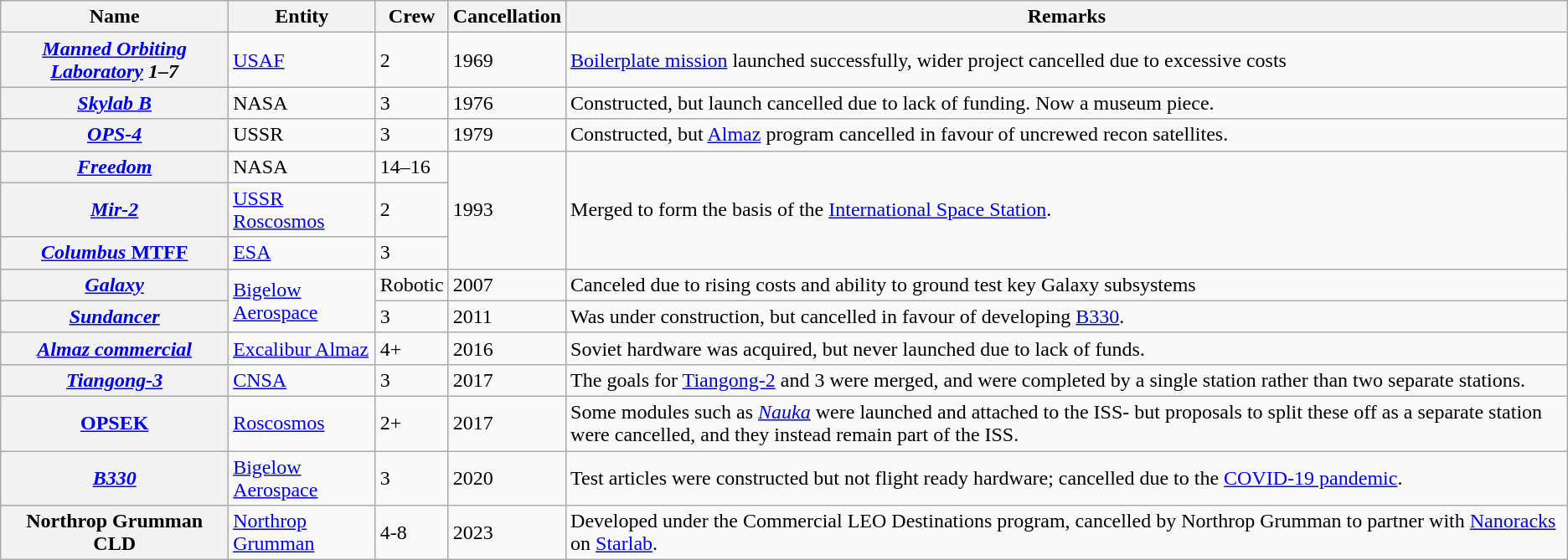<table class="wikitable plainrowheaders" ;>
<tr>
<th scope="col">Name</th>
<th scope="col">Entity</th>
<th scope="col">Crew</th>
<th scope="col">Cancellation</th>
<th scope="col">Remarks</th>
</tr>
<tr>
<th scope="row"><em><a href='#'>Manned Orbiting Laboratory</a> 1–7</em></th>
<td> <a href='#'>USAF</a></td>
<td>2</td>
<td>1969</td>
<td><a href='#'>Boilerplate mission</a> launched successfully, wider project cancelled due to excessive costs</td>
</tr>
<tr>
<th scope="row"><em><a href='#'>Skylab B</a></em></th>
<td> NASA</td>
<td>3</td>
<td>1976</td>
<td>Constructed, but launch cancelled due to lack of funding. Now a museum piece.</td>
</tr>
<tr>
<th scope="row"><em><a href='#'>OPS-4</a></em></th>
<td> USSR</td>
<td>3</td>
<td>1979</td>
<td>Constructed, but <a href='#'>Almaz</a> program cancelled in favour of uncrewed recon satellites.</td>
</tr>
<tr>
<th scope="row"><em><a href='#'>Freedom</a></em></th>
<td> NASA</td>
<td>14–16</td>
<td rowspan=3>1993</td>
<td rowspan=3>Merged to form the basis of the <a href='#'>International Space Station</a>.</td>
</tr>
<tr>
<th scope="row"><em><a href='#'>Mir-2</a></em></th>
<td> <a href='#'>USSR</a><br> <a href='#'>Roscosmos</a></td>
<td>2</td>
</tr>
<tr>
<th scope="row"><a href='#'><em>Columbus</em> MTFF</a></th>
<td> <a href='#'>ESA</a></td>
<td>3</td>
</tr>
<tr>
<th scope="row"><a href='#'><em>Galaxy</em></a></th>
<td rowspan=2> <a href='#'>Bigelow Aerospace</a></td>
<td>Robotic</td>
<td>2007</td>
<td>Canceled due to rising costs and ability to ground test key Galaxy subsystems</td>
</tr>
<tr>
<th scope="row"><em><a href='#'>Sundancer</a></em></th>
<td>3</td>
<td>2011</td>
<td>Was under construction, but cancelled in favour of developing <a href='#'>B330</a>.</td>
</tr>
<tr>
<th scope="row"><a href='#'><em>Almaz commercial</em></a></th>
<td> <a href='#'>Excalibur Almaz</a></td>
<td>4+</td>
<td>2016</td>
<td>Soviet hardware was acquired, but never launched due to lack of funds.</td>
</tr>
<tr>
<th scope="row"><em><a href='#'>Tiangong-3</a></em></th>
<td> <a href='#'>CNSA</a></td>
<td>3</td>
<td>2017</td>
<td>The goals for <a href='#'>Tiangong-2</a> and 3 were merged, and were completed by a single station rather than two separate stations.</td>
</tr>
<tr>
<th scope="row"><a href='#'>OPSEK</a></th>
<td> <a href='#'>Roscosmos</a></td>
<td>2+</td>
<td>2017</td>
<td>Some modules such as <em><a href='#'>Nauka</a></em> were launched and attached to the ISS- but proposals to split these off as a separate station were cancelled, and they instead remain part of the ISS.</td>
</tr>
<tr>
<th scope="row"><em><a href='#'>B330</a></em></th>
<td> <a href='#'>Bigelow Aerospace</a></td>
<td>3</td>
<td>2020</td>
<td>Test articles were constructed but not flight ready hardware; cancelled due to the <a href='#'>COVID-19 pandemic</a>.</td>
</tr>
<tr>
<th scope="row">Northrop Grumman CLD</th>
<td> <a href='#'>Northrop Grumman</a></td>
<td>4-8</td>
<td>2023</td>
<td>Developed under the Commercial LEO Destinations program, cancelled by Northrop Grumman to partner with <a href='#'>Nanoracks</a> on <a href='#'>Starlab</a>.</td>
</tr>
</table>
